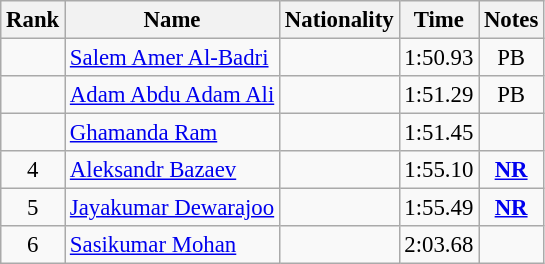<table class="wikitable sortable" style="text-align:center;font-size:95%">
<tr>
<th>Rank</th>
<th>Name</th>
<th>Nationality</th>
<th>Time</th>
<th>Notes</th>
</tr>
<tr>
<td></td>
<td align=left><a href='#'>Salem Amer Al-Badri</a></td>
<td align=left></td>
<td>1:50.93</td>
<td>PB</td>
</tr>
<tr>
<td></td>
<td align=left><a href='#'>Adam Abdu Adam Ali</a></td>
<td align=left></td>
<td>1:51.29</td>
<td>PB</td>
</tr>
<tr>
<td></td>
<td align=left><a href='#'>Ghamanda Ram</a></td>
<td align=left></td>
<td>1:51.45</td>
<td></td>
</tr>
<tr>
<td>4</td>
<td align=left><a href='#'>Aleksandr Bazaev</a></td>
<td align=left></td>
<td>1:55.10</td>
<td><strong><a href='#'>NR</a></strong></td>
</tr>
<tr>
<td>5</td>
<td align=left><a href='#'>Jayakumar Dewarajoo</a></td>
<td align=left></td>
<td>1:55.49</td>
<td><strong><a href='#'>NR</a></strong></td>
</tr>
<tr>
<td>6</td>
<td align=left><a href='#'>Sasikumar Mohan</a></td>
<td align=left></td>
<td>2:03.68</td>
<td></td>
</tr>
</table>
